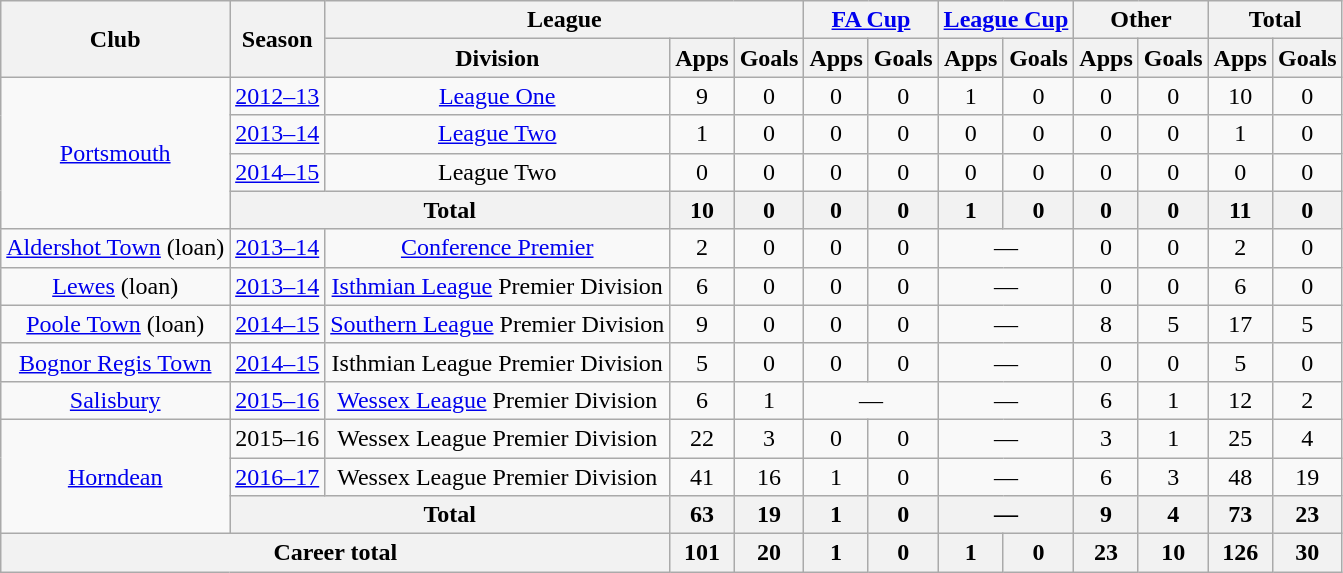<table class="wikitable" style="text-align: center;">
<tr>
<th rowspan="2">Club</th>
<th rowspan="2">Season</th>
<th colspan="3">League</th>
<th colspan="2"><a href='#'>FA Cup</a></th>
<th colspan="2"><a href='#'>League Cup</a></th>
<th colspan="2">Other</th>
<th colspan="2">Total</th>
</tr>
<tr .>
<th>Division</th>
<th>Apps</th>
<th>Goals</th>
<th>Apps</th>
<th>Goals</th>
<th>Apps</th>
<th>Goals</th>
<th>Apps</th>
<th>Goals</th>
<th>Apps</th>
<th>Goals</th>
</tr>
<tr>
<td rowspan="4" valign="center"><a href='#'>Portsmouth</a></td>
<td><a href='#'>2012–13</a></td>
<td><a href='#'>League One</a></td>
<td>9</td>
<td>0</td>
<td>0</td>
<td>0</td>
<td>1</td>
<td>0</td>
<td>0</td>
<td>0</td>
<td>10</td>
<td>0</td>
</tr>
<tr>
<td><a href='#'>2013–14</a></td>
<td><a href='#'>League Two</a></td>
<td>1</td>
<td>0</td>
<td>0</td>
<td>0</td>
<td>0</td>
<td>0</td>
<td>0</td>
<td>0</td>
<td>1</td>
<td>0</td>
</tr>
<tr>
<td><a href='#'>2014–15</a></td>
<td>League Two</td>
<td>0</td>
<td>0</td>
<td>0</td>
<td>0</td>
<td>0</td>
<td>0</td>
<td>0</td>
<td>0</td>
<td>0</td>
<td>0</td>
</tr>
<tr>
<th colspan="2">Total</th>
<th>10</th>
<th>0</th>
<th>0</th>
<th>0</th>
<th>1</th>
<th>0</th>
<th>0</th>
<th>0</th>
<th>11</th>
<th>0</th>
</tr>
<tr>
<td><a href='#'>Aldershot Town</a> (loan)</td>
<td><a href='#'>2013–14</a></td>
<td><a href='#'>Conference Premier</a></td>
<td>2</td>
<td>0</td>
<td>0</td>
<td>0</td>
<td colspan="2">—</td>
<td>0</td>
<td>0</td>
<td>2</td>
<td>0</td>
</tr>
<tr>
<td><a href='#'>Lewes</a> (loan)</td>
<td><a href='#'>2013–14</a></td>
<td><a href='#'>Isthmian League</a> Premier Division</td>
<td>6</td>
<td>0</td>
<td>0</td>
<td>0</td>
<td colspan="2">—</td>
<td>0</td>
<td>0</td>
<td>6</td>
<td>0</td>
</tr>
<tr>
<td><a href='#'>Poole Town</a> (loan)</td>
<td><a href='#'>2014–15</a></td>
<td><a href='#'>Southern League</a> Premier Division</td>
<td>9</td>
<td>0</td>
<td>0</td>
<td>0</td>
<td colspan="2">—</td>
<td>8</td>
<td>5</td>
<td>17</td>
<td>5</td>
</tr>
<tr>
<td><a href='#'>Bognor Regis Town</a></td>
<td><a href='#'>2014–15</a></td>
<td>Isthmian League Premier Division</td>
<td>5</td>
<td>0</td>
<td>0</td>
<td>0</td>
<td colspan="2">—</td>
<td>0</td>
<td>0</td>
<td>5</td>
<td>0</td>
</tr>
<tr>
<td><a href='#'>Salisbury</a></td>
<td><a href='#'>2015–16</a></td>
<td><a href='#'>Wessex League</a> Premier Division</td>
<td>6</td>
<td>1</td>
<td colspan="2">—</td>
<td colspan="2">—</td>
<td>6</td>
<td>1</td>
<td>12</td>
<td>2</td>
</tr>
<tr>
<td rowspan="3"><a href='#'>Horndean</a></td>
<td>2015–16</td>
<td>Wessex League Premier Division</td>
<td>22</td>
<td>3</td>
<td>0</td>
<td>0</td>
<td colspan="2">—</td>
<td>3</td>
<td>1</td>
<td>25</td>
<td>4</td>
</tr>
<tr>
<td><a href='#'>2016–17</a></td>
<td>Wessex League Premier Division</td>
<td>41</td>
<td>16</td>
<td>1</td>
<td>0</td>
<td colspan="2">—</td>
<td>6</td>
<td>3</td>
<td>48</td>
<td>19</td>
</tr>
<tr>
<th colspan="2">Total</th>
<th>63</th>
<th>19</th>
<th>1</th>
<th>0</th>
<th colspan="2">—</th>
<th>9</th>
<th>4</th>
<th>73</th>
<th>23</th>
</tr>
<tr>
<th colspan="3">Career total</th>
<th>101</th>
<th>20</th>
<th>1</th>
<th>0</th>
<th>1</th>
<th>0</th>
<th>23</th>
<th>10</th>
<th>126</th>
<th>30</th>
</tr>
</table>
